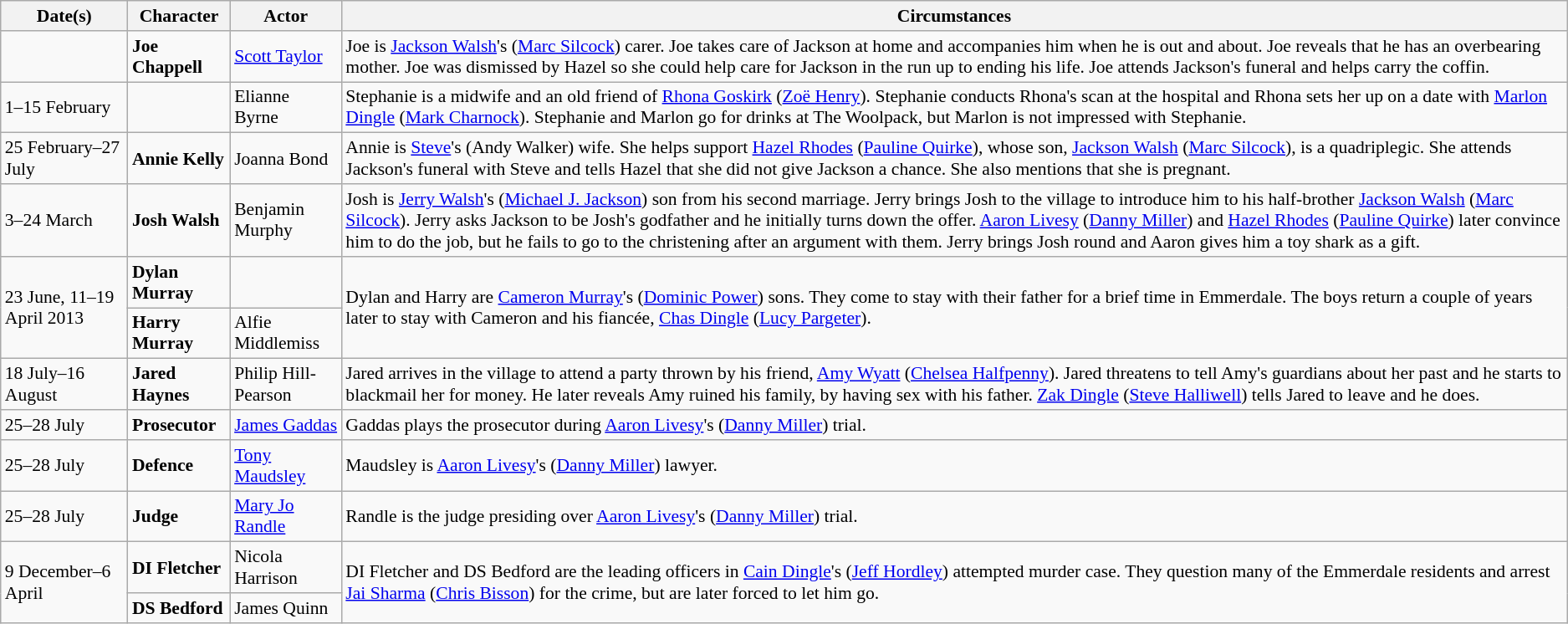<table class="wikitable" style="font-size:90%">
<tr>
<th>Date(s)</th>
<th>Character</th>
<th>Actor</th>
<th>Circumstances</th>
</tr>
<tr>
<td></td>
<td><strong>Joe Chappell</strong></td>
<td><a href='#'>Scott Taylor</a></td>
<td> Joe is <a href='#'>Jackson Walsh</a>'s (<a href='#'>Marc Silcock</a>) carer. Joe takes care of Jackson at home and accompanies him when he is out and about. Joe reveals that he has an overbearing mother. Joe was dismissed by Hazel so she could help care for Jackson in the run up to ending his life. Joe attends Jackson's funeral and helps carry the coffin.</td>
</tr>
<tr>
<td>1–15 February</td>
<td></td>
<td>Elianne Byrne</td>
<td> Stephanie is a midwife and an old friend of <a href='#'>Rhona Goskirk</a> (<a href='#'>Zoë Henry</a>). Stephanie conducts Rhona's scan at the hospital and Rhona sets her up on a date with <a href='#'>Marlon Dingle</a> (<a href='#'>Mark Charnock</a>). Stephanie and Marlon go for drinks at The Woolpack, but Marlon is not impressed with Stephanie.</td>
</tr>
<tr>
<td>25 February–27 July</td>
<td><strong>Annie Kelly</strong></td>
<td>Joanna Bond</td>
<td> Annie is <a href='#'>Steve</a>'s (Andy Walker) wife. She helps support <a href='#'>Hazel Rhodes</a> (<a href='#'>Pauline Quirke</a>), whose son, <a href='#'>Jackson Walsh</a> (<a href='#'>Marc Silcock</a>), is a quadriplegic. She attends Jackson's funeral with Steve and tells Hazel that she did not give Jackson a chance. She also mentions that she is pregnant.</td>
</tr>
<tr>
<td>3–24 March</td>
<td><strong>Josh Walsh</strong></td>
<td>Benjamin Murphy</td>
<td> Josh is <a href='#'>Jerry Walsh</a>'s (<a href='#'>Michael J. Jackson</a>) son from his second marriage. Jerry brings Josh to the village to introduce him to his half-brother <a href='#'>Jackson Walsh</a> (<a href='#'>Marc Silcock</a>). Jerry asks Jackson to be Josh's godfather and he initially turns down the offer. <a href='#'>Aaron Livesy</a> (<a href='#'>Danny Miller</a>) and <a href='#'>Hazel Rhodes</a> (<a href='#'>Pauline Quirke</a>) later convince him to do the job, but he fails to go to the christening after an argument with them. Jerry brings Josh round and Aaron gives him a toy shark as a gift.</td>
</tr>
<tr>
<td rowspan="2">23 June, 11–19 April 2013</td>
<td><strong>Dylan Murray</strong></td>
<td></td>
<td rowspan="2"> Dylan and Harry are <a href='#'>Cameron Murray</a>'s (<a href='#'>Dominic Power</a>) sons. They come to stay with their father for a brief time in Emmerdale. The boys return a couple of years later to stay with Cameron and his fiancée, <a href='#'>Chas Dingle</a> (<a href='#'>Lucy Pargeter</a>).</td>
</tr>
<tr>
<td><strong>Harry Murray</strong></td>
<td>Alfie Middlemiss</td>
</tr>
<tr>
<td>18 July–16 August</td>
<td><strong>Jared Haynes</strong></td>
<td>Philip Hill-Pearson</td>
<td> Jared arrives in the village to attend a party thrown by his friend, <a href='#'>Amy Wyatt</a> (<a href='#'>Chelsea Halfpenny</a>). Jared threatens to tell Amy's guardians about her past and he starts to blackmail her for money. He later reveals Amy ruined his family, by having sex with his father. <a href='#'>Zak Dingle</a> (<a href='#'>Steve Halliwell</a>) tells Jared to leave and he does.</td>
</tr>
<tr>
<td>25–28 July</td>
<td><strong>Prosecutor</strong></td>
<td><a href='#'>James Gaddas</a></td>
<td>Gaddas plays the prosecutor during <a href='#'>Aaron Livesy</a>'s (<a href='#'>Danny Miller</a>) trial.</td>
</tr>
<tr>
<td>25–28 July</td>
<td><strong>Defence</strong></td>
<td><a href='#'>Tony Maudsley</a></td>
<td>Maudsley is <a href='#'>Aaron Livesy</a>'s (<a href='#'>Danny Miller</a>) lawyer.</td>
</tr>
<tr>
<td>25–28 July</td>
<td><strong>Judge</strong></td>
<td><a href='#'>Mary Jo Randle</a></td>
<td>Randle is the judge presiding over <a href='#'>Aaron Livesy</a>'s (<a href='#'>Danny Miller</a>) trial.</td>
</tr>
<tr>
<td rowspan="2">9 December–6 April</td>
<td><strong>DI Fletcher</strong></td>
<td>Nicola Harrison</td>
<td rowspan="2">DI Fletcher and DS Bedford are the leading officers in <a href='#'>Cain Dingle</a>'s (<a href='#'>Jeff Hordley</a>) attempted murder case. They question many of the Emmerdale residents and arrest <a href='#'>Jai Sharma</a> (<a href='#'>Chris Bisson</a>) for the crime, but are later forced to let him go.</td>
</tr>
<tr>
<td><strong>DS Bedford</strong></td>
<td>James Quinn</td>
</tr>
</table>
